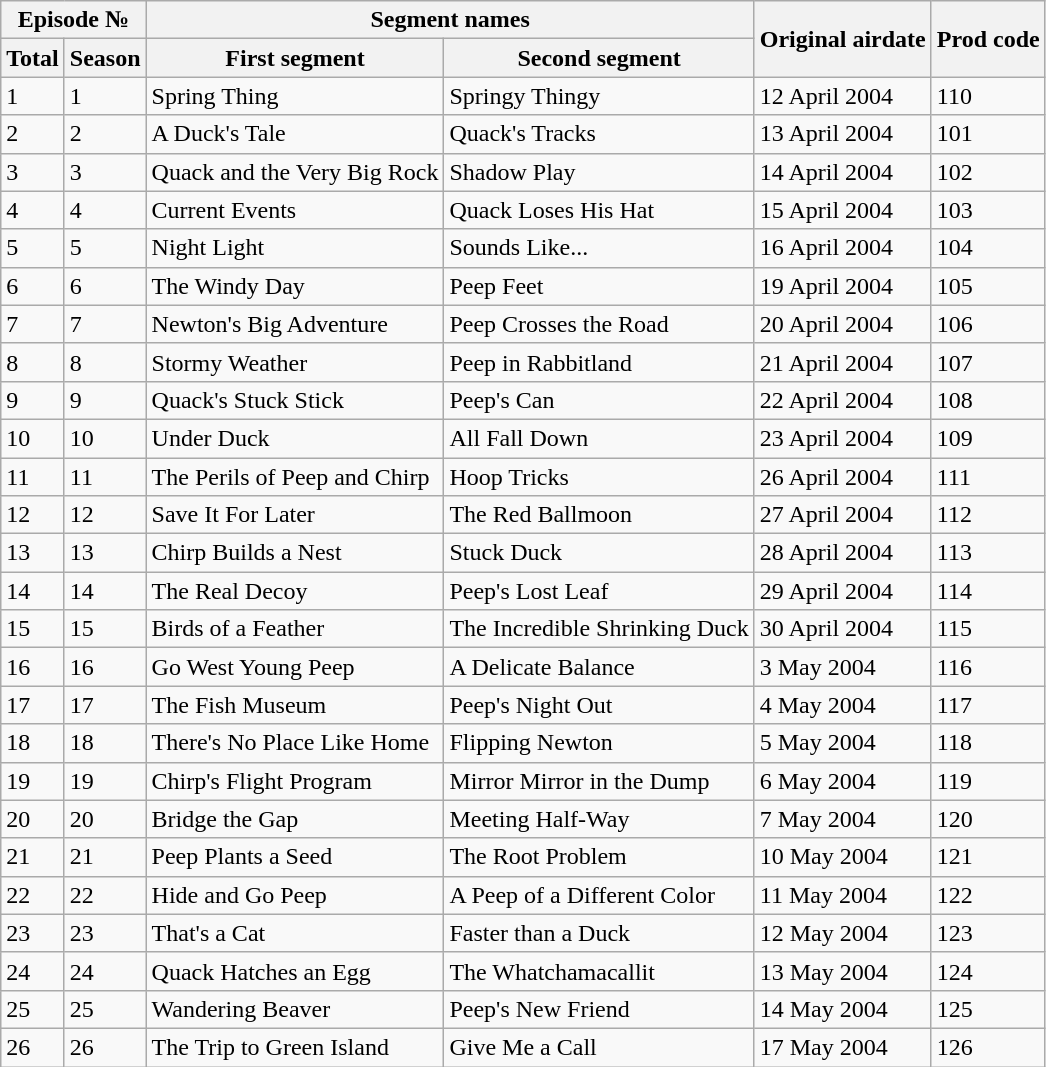<table class="wikitable">
<tr>
<th colspan="2">Episode №</th>
<th colspan="2">Segment names</th>
<th rowspan="2">Original airdate</th>
<th rowspan="2">Prod code</th>
</tr>
<tr>
<th>Total</th>
<th>Season</th>
<th>First segment</th>
<th>Second segment</th>
</tr>
<tr>
<td>1</td>
<td>1</td>
<td>Spring Thing</td>
<td>Springy Thingy</td>
<td>12 April 2004</td>
<td>110</td>
</tr>
<tr>
<td>2</td>
<td>2</td>
<td>A Duck's Tale</td>
<td>Quack's Tracks</td>
<td>13 April 2004</td>
<td>101</td>
</tr>
<tr>
<td>3</td>
<td>3</td>
<td>Quack and the Very Big Rock</td>
<td>Shadow Play</td>
<td>14 April 2004</td>
<td>102</td>
</tr>
<tr>
<td>4</td>
<td>4</td>
<td>Current Events</td>
<td>Quack Loses His Hat</td>
<td>15 April 2004</td>
<td>103</td>
</tr>
<tr>
<td>5</td>
<td>5</td>
<td>Night Light</td>
<td>Sounds Like...</td>
<td>16 April 2004</td>
<td>104</td>
</tr>
<tr>
<td>6</td>
<td>6</td>
<td>The Windy Day</td>
<td>Peep Feet</td>
<td>19 April 2004</td>
<td>105</td>
</tr>
<tr>
<td>7</td>
<td>7</td>
<td>Newton's Big Adventure</td>
<td>Peep Crosses the Road</td>
<td>20 April 2004</td>
<td>106</td>
</tr>
<tr>
<td>8</td>
<td>8</td>
<td>Stormy Weather</td>
<td>Peep in Rabbitland</td>
<td>21 April 2004</td>
<td>107</td>
</tr>
<tr>
<td>9</td>
<td>9</td>
<td>Quack's Stuck Stick</td>
<td>Peep's Can</td>
<td>22 April 2004</td>
<td>108</td>
</tr>
<tr>
<td>10</td>
<td>10</td>
<td>Under Duck</td>
<td>All Fall Down</td>
<td>23 April 2004</td>
<td>109</td>
</tr>
<tr>
<td>11</td>
<td>11</td>
<td>The Perils of Peep and Chirp</td>
<td>Hoop Tricks</td>
<td>26 April 2004</td>
<td>111</td>
</tr>
<tr>
<td>12</td>
<td>12</td>
<td>Save It For Later</td>
<td>The Red Ballmoon</td>
<td>27 April 2004</td>
<td>112</td>
</tr>
<tr>
<td>13</td>
<td>13</td>
<td>Chirp Builds a Nest</td>
<td>Stuck Duck</td>
<td>28 April 2004</td>
<td>113</td>
</tr>
<tr>
<td>14</td>
<td>14</td>
<td>The Real Decoy</td>
<td>Peep's Lost Leaf</td>
<td>29 April 2004</td>
<td>114</td>
</tr>
<tr>
<td>15</td>
<td>15</td>
<td>Birds of a Feather</td>
<td>The Incredible Shrinking Duck</td>
<td>30 April 2004</td>
<td>115</td>
</tr>
<tr>
<td>16</td>
<td>16</td>
<td>Go West Young Peep</td>
<td>A Delicate Balance</td>
<td>3 May 2004</td>
<td>116</td>
</tr>
<tr>
<td>17</td>
<td>17</td>
<td>The Fish Museum</td>
<td>Peep's Night Out</td>
<td>4 May 2004</td>
<td>117</td>
</tr>
<tr>
<td>18</td>
<td>18</td>
<td>There's No Place Like Home</td>
<td>Flipping Newton</td>
<td>5 May 2004</td>
<td>118</td>
</tr>
<tr>
<td>19</td>
<td>19</td>
<td>Chirp's Flight Program</td>
<td>Mirror Mirror in the Dump</td>
<td>6 May 2004</td>
<td>119</td>
</tr>
<tr>
<td>20</td>
<td>20</td>
<td>Bridge the Gap</td>
<td>Meeting Half-Way</td>
<td>7 May 2004</td>
<td>120</td>
</tr>
<tr>
<td>21</td>
<td>21</td>
<td>Peep Plants a Seed</td>
<td>The Root Problem</td>
<td>10 May 2004</td>
<td>121</td>
</tr>
<tr>
<td>22</td>
<td>22</td>
<td>Hide and Go Peep</td>
<td>A Peep of a Different Color</td>
<td>11 May 2004</td>
<td>122</td>
</tr>
<tr>
<td>23</td>
<td>23</td>
<td>That's a Cat</td>
<td>Faster than a Duck</td>
<td>12 May 2004</td>
<td>123</td>
</tr>
<tr>
<td>24</td>
<td>24</td>
<td>Quack Hatches an Egg</td>
<td>The Whatchamacallit</td>
<td>13 May 2004</td>
<td>124</td>
</tr>
<tr>
<td>25</td>
<td>25</td>
<td>Wandering Beaver</td>
<td>Peep's New Friend</td>
<td>14 May 2004</td>
<td>125</td>
</tr>
<tr>
<td>26</td>
<td>26</td>
<td>The Trip to Green Island</td>
<td>Give Me a Call</td>
<td>17 May 2004</td>
<td>126</td>
</tr>
</table>
